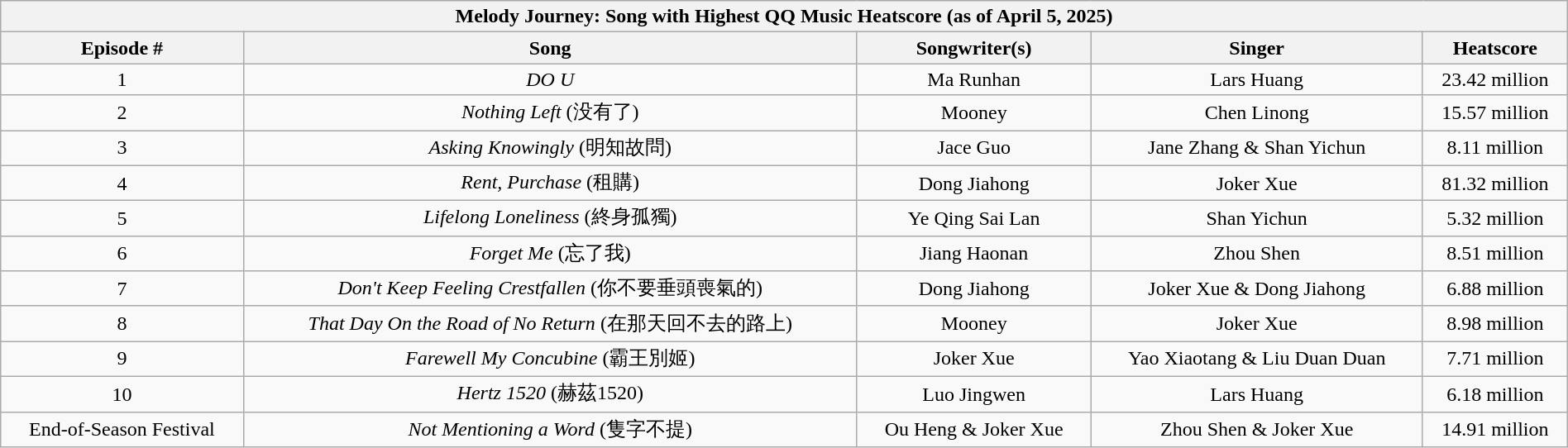<table class="wikitable" width="100%" style="text-align:center;">
<tr>
<th colspan=5>Melody Journey: Song with Highest QQ Music Heatscore (as of April 5, 2025)</th>
</tr>
<tr>
<th>Episode #</th>
<th>Song</th>
<th>Songwriter(s)</th>
<th>Singer</th>
<th>Heatscore</th>
</tr>
<tr>
<td>1</td>
<td><em>DO U</em></td>
<td>Ma Runhan</td>
<td>Lars Huang</td>
<td>23.42 million</td>
</tr>
<tr>
<td>2</td>
<td><em>Nothing Left</em> (没有了)</td>
<td>Mooney</td>
<td>Chen Linong</td>
<td>15.57 million</td>
</tr>
<tr>
<td>3</td>
<td><em>Asking Knowingly</em> (明知故問)</td>
<td>Jace Guo</td>
<td>Jane Zhang & Shan Yichun</td>
<td>8.11 million</td>
</tr>
<tr>
<td>4</td>
<td><em>Rent, Purchase</em> (租購)</td>
<td>Dong Jiahong</td>
<td>Joker Xue</td>
<td>81.32 million</td>
</tr>
<tr>
<td>5</td>
<td><em>Lifelong Loneliness</em> (終身孤獨)</td>
<td>Ye Qing Sai Lan</td>
<td>Shan Yichun</td>
<td>5.32 million</td>
</tr>
<tr>
<td>6</td>
<td><em>Forget Me</em> (忘了我)</td>
<td>Jiang Haonan</td>
<td>Zhou Shen</td>
<td>8.51 million</td>
</tr>
<tr>
<td>7</td>
<td><em>Don't Keep Feeling Crestfallen</em> (你不要垂頭喪氣的)</td>
<td>Dong Jiahong</td>
<td>Joker Xue & Dong Jiahong</td>
<td>6.88 million</td>
</tr>
<tr>
<td>8</td>
<td><em>That Day On the Road of No Return</em> (在那天回不去的路上)</td>
<td>Mooney</td>
<td>Joker Xue</td>
<td>8.98 million</td>
</tr>
<tr>
<td>9</td>
<td><em>Farewell My Concubine</em> (霸王別姬)</td>
<td>Joker Xue</td>
<td>Yao Xiaotang & Liu Duan Duan</td>
<td>7.71 million</td>
</tr>
<tr>
<td>10</td>
<td><em>Hertz 1520</em> (赫茲1520)</td>
<td>Luo Jingwen</td>
<td>Lars Huang</td>
<td>6.18 million</td>
</tr>
<tr>
<td>End-of-Season Festival</td>
<td><em>Not Mentioning a Word</em> (隻字不提)</td>
<td>Ou Heng & Joker Xue</td>
<td>Zhou Shen & Joker Xue</td>
<td>14.91 million</td>
</tr>
</table>
